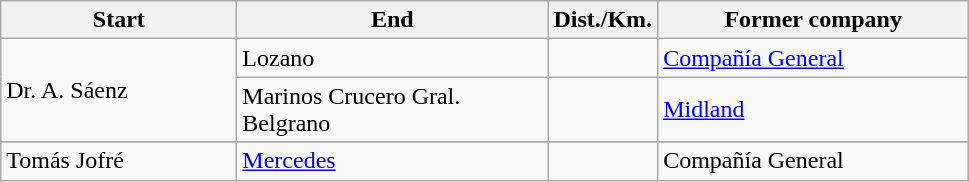<table class="wikitable sortable" style="text-align:left" width="">
<tr>
<th width=150px>Start</th>
<th width=200px>End</th>
<th width=50px>Dist./Km.</th>
<th width=200px>Former company</th>
</tr>
<tr>
<td rowspan=2>Dr. A. Sáenz </td>
<td>Lozano</td>
<td></td>
<td><a href='#'>Compañía General</a></td>
</tr>
<tr>
<td>Marinos Crucero Gral. Belgrano</td>
<td></td>
<td><a href='#'>Midland</a></td>
</tr>
<tr>
</tr>
<tr>
<td>Tomás Jofré</td>
<td><a href='#'>Mercedes</a></td>
<td></td>
<td>Compañía General</td>
</tr>
</table>
